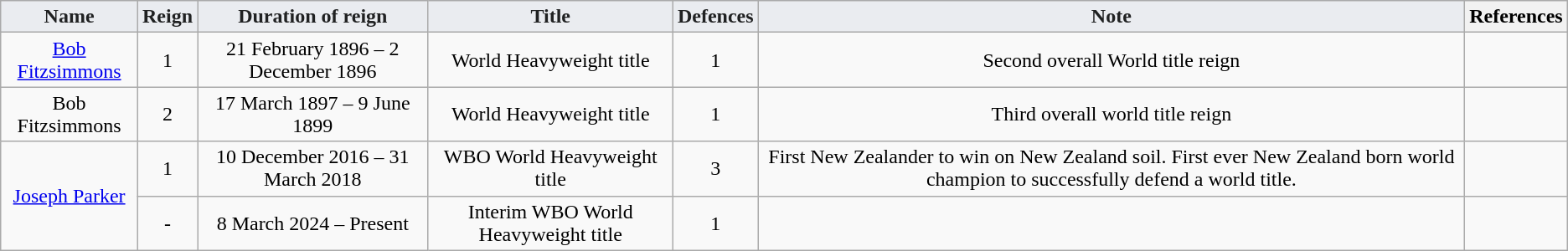<table class="wikitable" style="font-weight:bold; text-align:center;">
<tr>
<th style="vertical-align:middle; background-color:#EAECF0; color:#202122;">Name</th>
<th style="vertical-align:middle; background-color:#EAECF0; color:#202122;">Reign</th>
<th style="vertical-align:middle; background-color:#EAECF0; color:#202122;">Duration of reign</th>
<th style="vertical-align:middle; background-color:#EAECF0; color:#202122;">Title</th>
<th style="vertical-align:middle; background-color:#EAECF0; color:#202122;">Defences</th>
<th style="vertical-align:middle; background-color:#EAECF0; color:#202122;">Note</th>
<th>References</th>
</tr>
<tr style="font-weight:normal;">
<td><a href='#'>Bob Fitzsimmons</a></td>
<td>1</td>
<td>21 February 1896 – 2 December 1896</td>
<td>World Heavyweight title</td>
<td>1</td>
<td>Second overall World title reign</td>
<td></td>
</tr>
<tr style="font-weight:normal;">
<td>Bob Fitzsimmons</td>
<td>2</td>
<td>17 March 1897 – 9 June 1899</td>
<td>World Heavyweight title</td>
<td>1</td>
<td>Third overall world title reign</td>
<td></td>
</tr>
<tr style="font-weight:normal;">
<td style="text-align: center;" rowspan="2"><a href='#'>Joseph Parker</a></td>
<td>1</td>
<td>10 December 2016 – 31 March 2018</td>
<td>WBO World Heavyweight title</td>
<td>3</td>
<td>First New Zealander to win on New Zealand soil. First ever New Zealand born world champion to successfully defend a world title.</td>
<td></td>
</tr>
<tr style="font-weight:normal;">
<td>-</td>
<td>8 March 2024 – Present</td>
<td>Interim WBO World Heavyweight title</td>
<td>1</td>
<td></td>
<td></td>
</tr>
</table>
